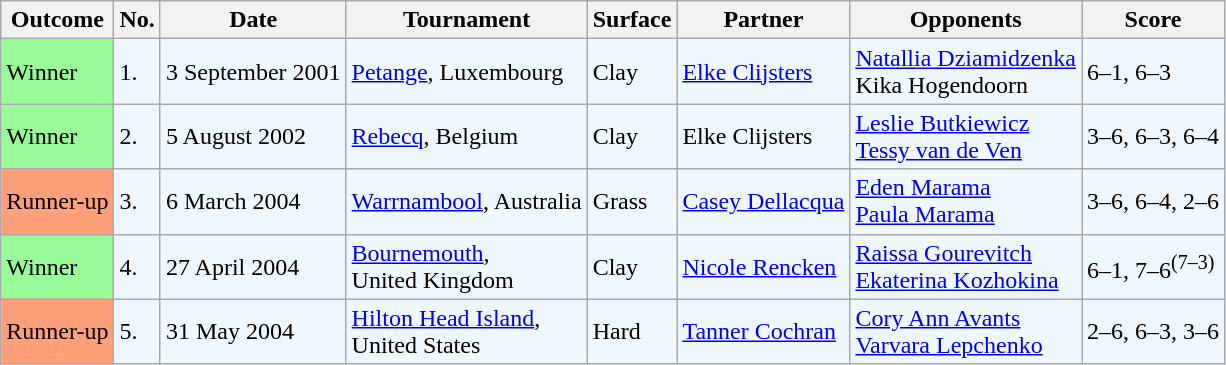<table class="sortable wikitable">
<tr>
<th>Outcome</th>
<th>No.</th>
<th>Date</th>
<th>Tournament</th>
<th>Surface</th>
<th>Partner</th>
<th>Opponents</th>
<th>Score</th>
</tr>
<tr style="background:#f0f8ff;">
<td style="background:#98fb98;">Winner</td>
<td>1.</td>
<td>3 September 2001</td>
<td><a href='#'>Petange</a>, Luxembourg</td>
<td>Clay</td>
<td> <a href='#'>Elke Clijsters</a></td>
<td> <a href='#'>Natallia Dziamidzenka</a> <br>  Kika Hogendoorn</td>
<td>6–1, 6–3</td>
</tr>
<tr style="background:#f0f8ff;">
<td style="background:#98fb98;">Winner</td>
<td>2.</td>
<td>5 August 2002</td>
<td><a href='#'>Rebecq</a>, Belgium</td>
<td>Clay</td>
<td> Elke Clijsters</td>
<td> <a href='#'>Leslie Butkiewicz</a> <br>  <a href='#'>Tessy van de Ven</a></td>
<td>3–6, 6–3, 6–4</td>
</tr>
<tr bgcolor=f0f8ff>
<td bgcolor=FFA07A>Runner-up</td>
<td>3.</td>
<td>6 March 2004</td>
<td><a href='#'>Warrnambool</a>, Australia</td>
<td>Grass</td>
<td> <a href='#'>Casey Dellacqua</a></td>
<td> <a href='#'>Eden Marama</a> <br>  <a href='#'>Paula Marama</a></td>
<td>3–6, 6–4, 2–6</td>
</tr>
<tr bgcolor="#f0f8ff">
<td style="background:#98fb98;">Winner</td>
<td>4.</td>
<td>27 April 2004</td>
<td><a href='#'>Bournemouth</a>, <br>United Kingdom</td>
<td>Clay</td>
<td> <a href='#'>Nicole Rencken</a></td>
<td> <a href='#'>Raissa Gourevitch</a> <br>  <a href='#'>Ekaterina Kozhokina</a></td>
<td>6–1, 7–6<sup>(7–3)</sup></td>
</tr>
<tr bgcolor=#f0f8ff>
<td bgcolor=FFA07A>Runner-up</td>
<td>5.</td>
<td>31 May 2004</td>
<td><a href='#'>Hilton Head Island</a>, <br>United States</td>
<td>Hard</td>
<td> <a href='#'>Tanner Cochran</a></td>
<td> <a href='#'>Cory Ann Avants</a> <br>  <a href='#'>Varvara Lepchenko</a></td>
<td>2–6, 6–3, 3–6</td>
</tr>
</table>
